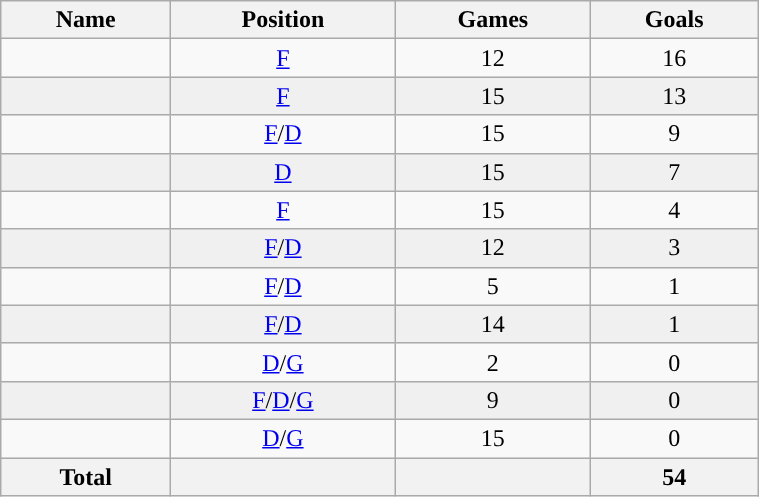<table class="wikitable sortable" width ="40%">
<tr align="center">
<th><strong>Name</strong></th>
<th><strong>Position</strong></th>
<th><strong>Games</strong></th>
<th><strong>Goals</strong></th>
</tr>
<tr align="center" bgcolor="">
<td></td>
<td><a href='#'>F</a></td>
<td>12</td>
<td>16</td>
</tr>
<tr align="center" bgcolor="f0f0f0">
<td></td>
<td><a href='#'>F</a></td>
<td>15</td>
<td>13</td>
</tr>
<tr align="center" bgcolor="">
<td></td>
<td><a href='#'>F</a>/<a href='#'>D</a></td>
<td>15</td>
<td>9</td>
</tr>
<tr align="center" bgcolor="f0f0f0">
<td></td>
<td><a href='#'>D</a></td>
<td>15</td>
<td>7</td>
</tr>
<tr align="center" bgcolor="">
<td></td>
<td><a href='#'>F</a></td>
<td>15</td>
<td>4</td>
</tr>
<tr align="center" bgcolor="f0f0f0">
<td></td>
<td><a href='#'>F</a>/<a href='#'>D</a></td>
<td>12</td>
<td>3</td>
</tr>
<tr align="center" bgcolor="">
<td></td>
<td><a href='#'>F</a>/<a href='#'>D</a></td>
<td>5</td>
<td>1</td>
</tr>
<tr align="center" bgcolor="f0f0f0">
<td></td>
<td><a href='#'>F</a>/<a href='#'>D</a></td>
<td>14</td>
<td>1</td>
</tr>
<tr align="center" bgcolor="">
<td></td>
<td><a href='#'>D</a>/<a href='#'>G</a></td>
<td>2</td>
<td>0</td>
</tr>
<tr align="center" bgcolor="f0f0f0">
<td></td>
<td><a href='#'>F</a>/<a href='#'>D</a>/<a href='#'>G</a></td>
<td>9</td>
<td>0</td>
</tr>
<tr align="center" bgcolor="">
<td></td>
<td><a href='#'>D</a>/<a href='#'>G</a></td>
<td>15</td>
<td>0</td>
</tr>
<tr>
<th>Total</th>
<th></th>
<th></th>
<th>54</th>
</tr>
</table>
